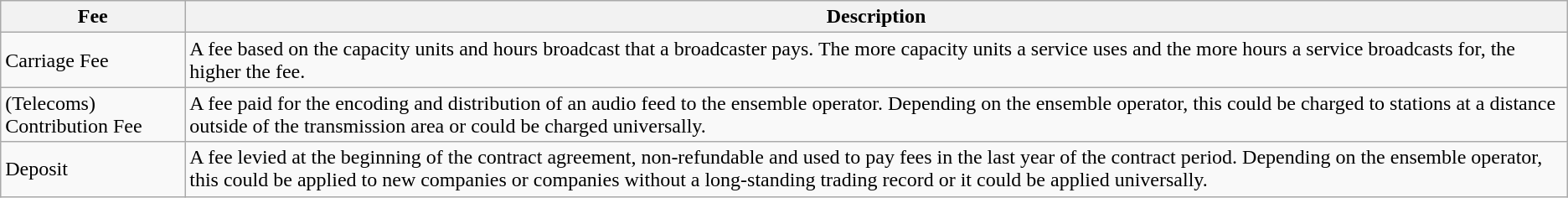<table class="wikitable">
<tr>
<th>Fee</th>
<th>Description</th>
</tr>
<tr>
<td>Carriage Fee</td>
<td>A fee based on the capacity units and hours broadcast that a broadcaster pays. The more capacity units a service uses and the more hours a service broadcasts for, the higher the fee.</td>
</tr>
<tr>
<td>(Telecoms) Contribution Fee</td>
<td>A fee paid for the encoding and distribution of an audio feed to the ensemble operator. Depending on the ensemble operator, this could be charged to stations at a distance outside of the transmission area or could be charged universally.</td>
</tr>
<tr>
<td>Deposit</td>
<td>A fee levied at the beginning of the contract agreement, non-refundable and used to pay fees in the last year of the contract period. Depending on the ensemble operator, this could be applied to new companies or companies without a long-standing trading record or it could be applied universally.</td>
</tr>
</table>
